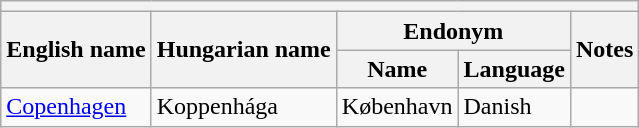<table class="wikitable sortable">
<tr>
<th colspan="5"></th>
</tr>
<tr>
<th rowspan="2">English name</th>
<th rowspan="2">Hungarian name</th>
<th colspan="2">Endonym</th>
<th rowspan="2">Notes</th>
</tr>
<tr>
<th>Name</th>
<th>Language</th>
</tr>
<tr>
<td><a href='#'>Copenhagen</a></td>
<td>Koppenhága</td>
<td>København</td>
<td>Danish</td>
<td></td>
</tr>
</table>
